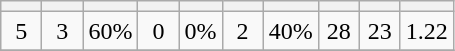<table class="wikitable" style="text-align: center;">
<tr>
<th width="20"></th>
<th width="20"></th>
<th width="20"></th>
<th width="20"></th>
<th width="20"></th>
<th width="20"></th>
<th width="20"></th>
<th width="20"></th>
<th width="20"></th>
<th width="20"></th>
</tr>
<tr>
<td>5</td>
<td>3</td>
<td>60%</td>
<td>0</td>
<td>0%</td>
<td>2</td>
<td>40%</td>
<td>28</td>
<td>23</td>
<td>1.22</td>
</tr>
<tr>
</tr>
</table>
